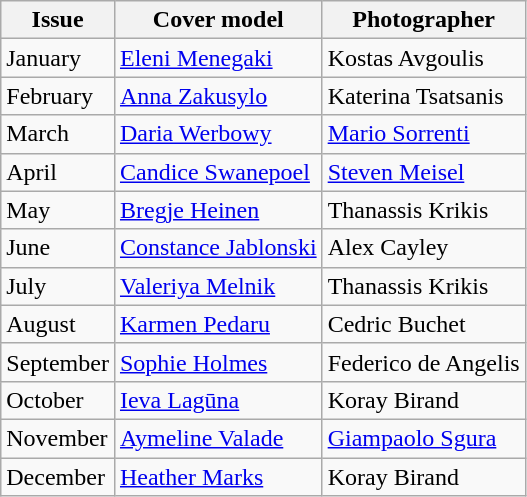<table class="sortable wikitable">
<tr>
<th>Issue</th>
<th>Cover model</th>
<th>Photographer</th>
</tr>
<tr>
<td>January</td>
<td><a href='#'>Eleni Menegaki</a></td>
<td>Kostas Avgoulis</td>
</tr>
<tr>
<td>February</td>
<td><a href='#'>Anna Zakusylo</a></td>
<td>Katerina Tsatsanis</td>
</tr>
<tr>
<td>March</td>
<td><a href='#'>Daria Werbowy</a></td>
<td><a href='#'>Mario Sorrenti</a></td>
</tr>
<tr>
<td>April</td>
<td><a href='#'>Candice Swanepoel</a></td>
<td><a href='#'>Steven Meisel</a></td>
</tr>
<tr>
<td>May</td>
<td><a href='#'>Bregje Heinen</a></td>
<td>Thanassis Krikis</td>
</tr>
<tr>
<td>June</td>
<td><a href='#'>Constance Jablonski</a></td>
<td>Alex Cayley</td>
</tr>
<tr>
<td>July</td>
<td><a href='#'>Valeriya Melnik</a></td>
<td>Thanassis Krikis</td>
</tr>
<tr>
<td>August</td>
<td><a href='#'>Karmen Pedaru</a></td>
<td>Cedric Buchet</td>
</tr>
<tr>
<td>September</td>
<td><a href='#'>Sophie Holmes</a></td>
<td>Federico de Angelis</td>
</tr>
<tr>
<td>October</td>
<td><a href='#'>Ieva Lagūna</a></td>
<td>Koray Birand</td>
</tr>
<tr>
<td>November</td>
<td><a href='#'>Aymeline Valade</a></td>
<td><a href='#'>Giampaolo Sgura</a></td>
</tr>
<tr>
<td>December</td>
<td><a href='#'>Heather Marks</a></td>
<td>Koray Birand</td>
</tr>
</table>
